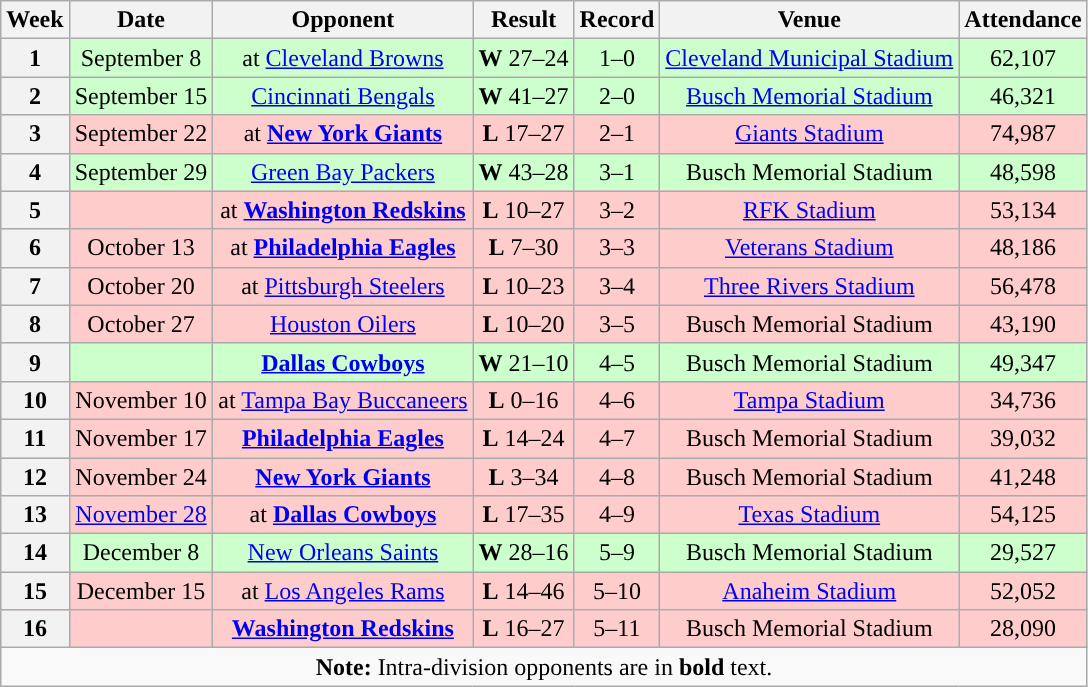<table class="wikitable" style="text-align:center">
<tr>
<th>Week</th>
<th>Date</th>
<th>Opponent</th>
<th>Result</th>
<th>Record</th>
<th>Venue</th>
<th>Attendance</th>
</tr>
<tr style="background:#cfc">
<th>1</th>
<td>September 8</td>
<td>at <a href='#'>Cleveland Browns</a></td>
<td><strong>W</strong> 27–24</td>
<td>1–0</td>
<td><a href='#'>Cleveland Municipal Stadium</a></td>
<td>62,107</td>
</tr>
<tr style="background:#cfc">
<th>2</th>
<td>September 15</td>
<td><a href='#'>Cincinnati Bengals</a></td>
<td><strong>W</strong> 41–27</td>
<td>2–0</td>
<td><a href='#'>Busch Memorial Stadium</a></td>
<td>46,321</td>
</tr>
<tr style="background:#fcc">
<th>3</th>
<td>September 22</td>
<td>at <strong><a href='#'>New York Giants</a></strong></td>
<td><strong>L</strong> 17–27</td>
<td>2–1</td>
<td><a href='#'>Giants Stadium</a></td>
<td>74,987</td>
</tr>
<tr style="background:#cfc">
<th>4</th>
<td>September 29</td>
<td><a href='#'>Green Bay Packers</a></td>
<td><strong>W</strong> 43–28</td>
<td>3–1</td>
<td>Busch Memorial Stadium</td>
<td>48,598</td>
</tr>
<tr style="background:#fcc">
<th>5</th>
<td></td>
<td>at <strong><a href='#'>Washington Redskins</a></strong></td>
<td><strong>L</strong> 10–27</td>
<td>3–2</td>
<td><a href='#'>RFK Stadium</a></td>
<td>53,134</td>
</tr>
<tr style="background:#fcc">
<th>6</th>
<td>October 13</td>
<td>at <strong><a href='#'>Philadelphia Eagles</a></strong></td>
<td><strong>L</strong> 7–30</td>
<td>3–3</td>
<td><a href='#'>Veterans Stadium</a></td>
<td>48,186</td>
</tr>
<tr style="background:#fcc">
<th>7</th>
<td>October 20</td>
<td>at <a href='#'>Pittsburgh Steelers</a></td>
<td><strong>L</strong> 10–23</td>
<td>3–4</td>
<td><a href='#'>Three Rivers Stadium</a></td>
<td>56,478</td>
</tr>
<tr style="background:#fcc">
<th>8</th>
<td>October 27</td>
<td><a href='#'>Houston Oilers</a></td>
<td><strong>L</strong> 10–20</td>
<td>3–5</td>
<td>Busch Memorial Stadium</td>
<td>43,190</td>
</tr>
<tr style="background:#cfc">
<th>9</th>
<td></td>
<td><strong><a href='#'>Dallas Cowboys</a></strong></td>
<td><strong>W</strong> 21–10</td>
<td>4–5</td>
<td>Busch Memorial Stadium</td>
<td>49,347</td>
</tr>
<tr style="background:#fcc">
<th>10</th>
<td>November 10</td>
<td>at <a href='#'>Tampa Bay Buccaneers</a></td>
<td><strong>L</strong> 0–16</td>
<td>4–6</td>
<td><a href='#'>Tampa Stadium</a></td>
<td>34,736</td>
</tr>
<tr style="background:#fcc">
<th>11</th>
<td>November 17</td>
<td><strong><a href='#'>Philadelphia Eagles</a></strong></td>
<td><strong>L</strong> 14–24</td>
<td>4–7</td>
<td>Busch Memorial Stadium</td>
<td>39,032</td>
</tr>
<tr style="background:#fcc">
<th>12</th>
<td>November 24</td>
<td><strong><a href='#'>New York Giants</a></strong></td>
<td><strong>L</strong> 3–34</td>
<td>4–8</td>
<td>Busch Memorial Stadium</td>
<td>41,248</td>
</tr>
<tr style="background:#fcc">
<th>13</th>
<td><a href='#'>November 28</a></td>
<td>at <strong><a href='#'>Dallas Cowboys</a></strong></td>
<td><strong>L</strong> 17–35</td>
<td>4–9</td>
<td><a href='#'>Texas Stadium</a></td>
<td>54,125</td>
</tr>
<tr style="background:#cfc">
<th>14</th>
<td>December 8</td>
<td><a href='#'>New Orleans Saints</a></td>
<td><strong>W</strong> 28–16</td>
<td>5–9</td>
<td>Busch Memorial Stadium</td>
<td>29,527</td>
</tr>
<tr style="background:#fcc">
<th>15</th>
<td>December 15</td>
<td>at <a href='#'>Los Angeles Rams</a></td>
<td><strong>L</strong> 14–46</td>
<td>5–10</td>
<td><a href='#'>Anaheim Stadium</a></td>
<td>52,052</td>
</tr>
<tr style="background:#fcc">
<th>16</th>
<td></td>
<td><strong><a href='#'>Washington Redskins</a></strong></td>
<td><strong>L</strong> 16–27</td>
<td>5–11</td>
<td>Busch Memorial Stadium</td>
<td>28,090</td>
</tr>
<tr>
<td colspan="8"><strong>Note:</strong> Intra-division opponents are in <strong>bold</strong> text.</td>
</tr>
</table>
